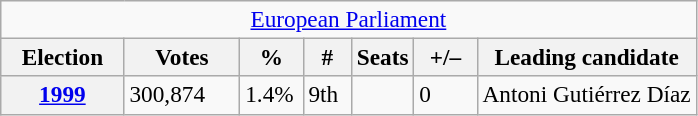<table class="wikitable" style="font-size:97%; text-align:left;">
<tr>
<td colspan="7" align="center"><a href='#'>European Parliament</a></td>
</tr>
<tr>
<th width="75">Election</th>
<th width="70">Votes</th>
<th width="35">%</th>
<th width="25">#</th>
<th>Seats</th>
<th width="35">+/–</th>
<th>Leading candidate</th>
</tr>
<tr>
<th><a href='#'>1999</a></th>
<td>300,874</td>
<td>1.4%</td>
<td>9th</td>
<td></td>
<td>0</td>
<td>Antoni Gutiérrez Díaz</td>
</tr>
</table>
